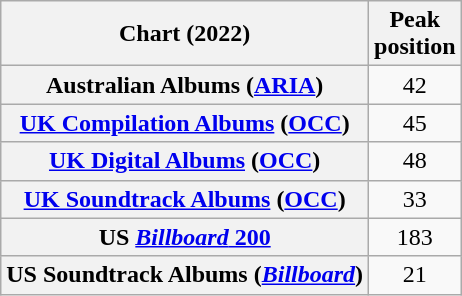<table class="wikitable plainrowheaders" style="text-align:center">
<tr>
<th scope="col">Chart (2022)</th>
<th scope="col">Peak<br>position</th>
</tr>
<tr>
<th scope="row">Australian Albums (<a href='#'>ARIA</a>)</th>
<td>42</td>
</tr>
<tr>
<th scope="row"><a href='#'>UK Compilation Albums</a> (<a href='#'>OCC</a>)</th>
<td>45</td>
</tr>
<tr>
<th scope="row"><a href='#'>UK Digital Albums</a> (<a href='#'>OCC</a>)</th>
<td>48</td>
</tr>
<tr>
<th scope="row"><a href='#'>UK Soundtrack Albums</a> (<a href='#'>OCC</a>)</th>
<td>33</td>
</tr>
<tr>
<th scope="row">US <a href='#'><em>Billboard</em> 200</a></th>
<td>183</td>
</tr>
<tr>
<th scope="row">US Soundtrack Albums (<a href='#'><em>Billboard</em></a>)</th>
<td>21</td>
</tr>
</table>
